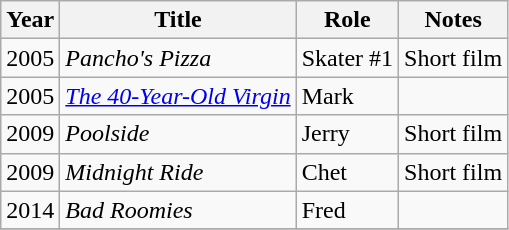<table class="wikitable sortable">
<tr>
<th>Year</th>
<th>Title</th>
<th>Role</th>
<th class="unsortable">Notes</th>
</tr>
<tr>
<td>2005</td>
<td><em>Pancho's Pizza</em></td>
<td>Skater #1</td>
<td>Short film</td>
</tr>
<tr>
<td>2005</td>
<td><em><a href='#'>The 40-Year-Old Virgin</a></em></td>
<td>Mark</td>
<td></td>
</tr>
<tr>
<td>2009</td>
<td><em>Poolside</em></td>
<td>Jerry</td>
<td>Short film</td>
</tr>
<tr>
<td>2009</td>
<td><em>Midnight Ride</em></td>
<td>Chet</td>
<td>Short film</td>
</tr>
<tr>
<td>2014</td>
<td><em>Bad Roomies</em></td>
<td>Fred</td>
<td></td>
</tr>
<tr>
</tr>
</table>
